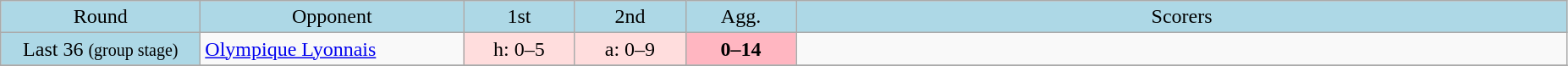<table class="wikitable" style="text-align:center">
<tr bgcolor=lightblue>
<td width=150px>Round</td>
<td width=200px>Opponent</td>
<td width=80px>1st</td>
<td width=80px>2nd</td>
<td width=80px>Agg.</td>
<td width=600px>Scorers</td>
</tr>
<tr>
<td bgcolor=lightblue>Last 36 <small>(group stage)</small></td>
<td align=left> <a href='#'>Olympique Lyonnais</a></td>
<td bgcolor="#ffdddd">h: 0–5</td>
<td bgcolor="#ffdddd">a: 0–9</td>
<td bgcolor=lightpink><strong>0–14</strong></td>
<td align=left></td>
</tr>
<tr>
</tr>
</table>
